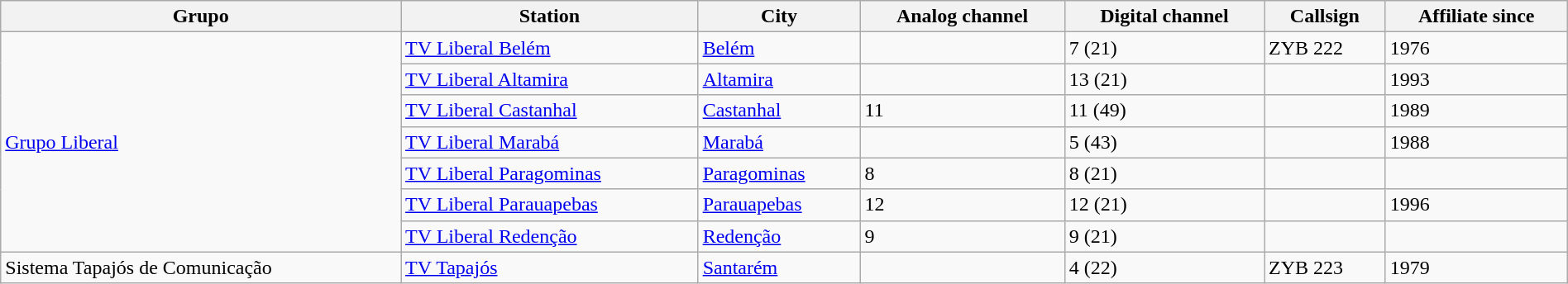<table class = "wikitable" style = "width: 100%">
<tr>
<th>Grupo</th>
<th>Station</th>
<th>City</th>
<th>Analog channel</th>
<th>Digital channel</th>
<th>Callsign</th>
<th>Affiliate since</th>
</tr>
<tr>
<td rowspan="7"><a href='#'>Grupo Liberal</a></td>
<td><a href='#'>TV Liberal Belém</a></td>
<td><a href='#'>Belém</a></td>
<td></td>
<td>7 (21)</td>
<td>ZYB 222</td>
<td>1976</td>
</tr>
<tr>
<td><a href='#'>TV Liberal Altamira</a></td>
<td><a href='#'>Altamira</a></td>
<td></td>
<td>13 (21)</td>
<td></td>
<td>1993</td>
</tr>
<tr>
<td><a href='#'>TV Liberal Castanhal</a></td>
<td><a href='#'>Castanhal</a></td>
<td>11</td>
<td>11 (49)</td>
<td></td>
<td>1989</td>
</tr>
<tr>
<td><a href='#'>TV Liberal Marabá</a></td>
<td><a href='#'>Marabá</a></td>
<td></td>
<td>5 (43)</td>
<td></td>
<td>1988</td>
</tr>
<tr>
<td><a href='#'>TV Liberal Paragominas</a></td>
<td><a href='#'>Paragominas</a></td>
<td>8</td>
<td>8 (21)</td>
<td></td>
<td></td>
</tr>
<tr>
<td><a href='#'>TV Liberal Parauapebas</a></td>
<td><a href='#'>Parauapebas</a></td>
<td>12</td>
<td>12 (21)</td>
<td></td>
<td>1996</td>
</tr>
<tr>
<td><a href='#'>TV Liberal Redenção</a></td>
<td><a href='#'>Redenção</a></td>
<td>9</td>
<td>9 (21)</td>
<td></td>
<td></td>
</tr>
<tr>
<td>Sistema Tapajós de Comunicação</td>
<td><a href='#'>TV Tapajós</a></td>
<td><a href='#'>Santarém</a></td>
<td></td>
<td>4 (22)</td>
<td>ZYB 223</td>
<td>1979</td>
</tr>
</table>
